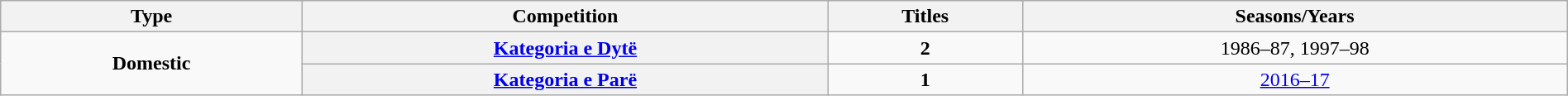<table class="wikitable" width=100% style="text-align: center;font-size:100%;">
<tr>
<th scope=col>Type</th>
<th scope=col>Competition</th>
<th scope=col>Titles</th>
<th scope=col>Seasons/Years</th>
</tr>
<tr>
<td rowspan="2"><strong>Domestic</strong></td>
<th scope=col><a href='#'>Kategoria e Dytë</a></th>
<td align="center"><strong>2</strong></td>
<td>1986–87, 1997–98</td>
</tr>
<tr>
<th scope=col><a href='#'>Kategoria e Parë</a></th>
<td align="center"><strong>1</strong></td>
<td><a href='#'>2016–17</a></td>
</tr>
</table>
